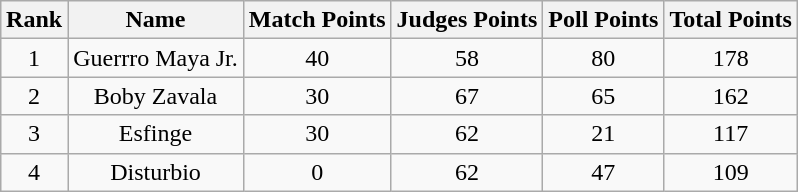<table class="wikitable" style="margin:1em auto; text-align:center;">
<tr>
<th>Rank</th>
<th>Name</th>
<th>Match Points</th>
<th>Judges Points</th>
<th>Poll Points</th>
<th>Total Points</th>
</tr>
<tr>
<td>1</td>
<td>Guerrro Maya Jr.</td>
<td>40</td>
<td>58</td>
<td>80</td>
<td>178</td>
</tr>
<tr>
<td>2</td>
<td>Boby Zavala</td>
<td>30</td>
<td>67</td>
<td>65</td>
<td>162</td>
</tr>
<tr>
<td>3</td>
<td>Esfinge</td>
<td>30</td>
<td>62</td>
<td>21</td>
<td>117</td>
</tr>
<tr>
<td>4</td>
<td>Disturbio</td>
<td>0</td>
<td>62</td>
<td>47</td>
<td>109</td>
</tr>
</table>
